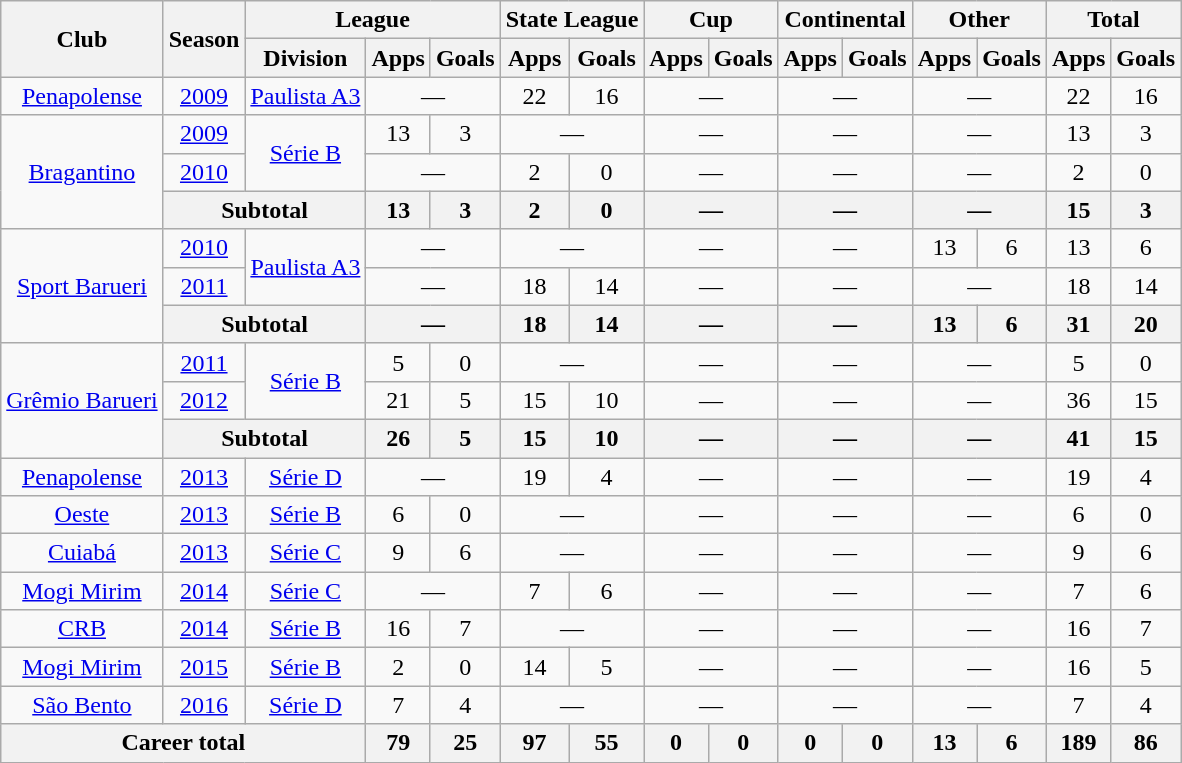<table class="wikitable" style="text-align: center;">
<tr>
<th rowspan="2">Club</th>
<th rowspan="2">Season</th>
<th colspan="3">League</th>
<th colspan="2">State League</th>
<th colspan="2">Cup</th>
<th colspan="2">Continental</th>
<th colspan="2">Other</th>
<th colspan="2">Total</th>
</tr>
<tr>
<th>Division</th>
<th>Apps</th>
<th>Goals</th>
<th>Apps</th>
<th>Goals</th>
<th>Apps</th>
<th>Goals</th>
<th>Apps</th>
<th>Goals</th>
<th>Apps</th>
<th>Goals</th>
<th>Apps</th>
<th>Goals</th>
</tr>
<tr>
<td align="center"><a href='#'>Penapolense</a></td>
<td><a href='#'>2009</a></td>
<td><a href='#'>Paulista A3</a></td>
<td colspan="2">—</td>
<td>22</td>
<td>16</td>
<td colspan="2">—</td>
<td colspan="2">—</td>
<td colspan="2">—</td>
<td>22</td>
<td>16</td>
</tr>
<tr>
<td rowspan=3 align="center"><a href='#'>Bragantino</a></td>
<td><a href='#'>2009</a></td>
<td rowspan=2><a href='#'>Série B</a></td>
<td>13</td>
<td>3</td>
<td colspan="2">—</td>
<td colspan="2">—</td>
<td colspan="2">—</td>
<td colspan="2">—</td>
<td>13</td>
<td>3</td>
</tr>
<tr>
<td><a href='#'>2010</a></td>
<td colspan="2">—</td>
<td>2</td>
<td>0</td>
<td colspan="2">—</td>
<td colspan="2">—</td>
<td colspan="2">—</td>
<td>2</td>
<td>0</td>
</tr>
<tr>
<th colspan="2">Subtotal</th>
<th>13</th>
<th>3</th>
<th>2</th>
<th>0</th>
<th colspan="2">—</th>
<th colspan="2">—</th>
<th colspan="2">—</th>
<th>15</th>
<th>3</th>
</tr>
<tr>
<td rowspan=3 align="center"><a href='#'>Sport Barueri</a></td>
<td><a href='#'>2010</a></td>
<td rowspan=2><a href='#'>Paulista A3</a></td>
<td colspan="2">—</td>
<td colspan="2">—</td>
<td colspan="2">—</td>
<td colspan="2">—</td>
<td>13</td>
<td>6</td>
<td>13</td>
<td>6</td>
</tr>
<tr>
<td><a href='#'>2011</a></td>
<td colspan="2">—</td>
<td>18</td>
<td>14</td>
<td colspan="2">—</td>
<td colspan="2">—</td>
<td colspan="2">—</td>
<td>18</td>
<td>14</td>
</tr>
<tr>
<th colspan="2">Subtotal</th>
<th colspan="2">—</th>
<th>18</th>
<th>14</th>
<th colspan="2">—</th>
<th colspan="2">—</th>
<th>13</th>
<th>6</th>
<th>31</th>
<th>20</th>
</tr>
<tr>
<td rowspan=3 align="center"><a href='#'>Grêmio Barueri</a></td>
<td><a href='#'>2011</a></td>
<td rowspan=2><a href='#'>Série B</a></td>
<td>5</td>
<td>0</td>
<td colspan="2">—</td>
<td colspan="2">—</td>
<td colspan="2">—</td>
<td colspan="2">—</td>
<td>5</td>
<td>0</td>
</tr>
<tr>
<td><a href='#'>2012</a></td>
<td>21</td>
<td>5</td>
<td>15</td>
<td>10</td>
<td colspan="2">—</td>
<td colspan="2">—</td>
<td colspan="2">—</td>
<td>36</td>
<td>15</td>
</tr>
<tr>
<th colspan="2">Subtotal</th>
<th>26</th>
<th>5</th>
<th>15</th>
<th>10</th>
<th colspan="2">—</th>
<th colspan="2">—</th>
<th colspan="2">—</th>
<th>41</th>
<th>15</th>
</tr>
<tr>
<td align="center"><a href='#'>Penapolense</a></td>
<td><a href='#'>2013</a></td>
<td><a href='#'>Série D</a></td>
<td colspan="2">—</td>
<td>19</td>
<td>4</td>
<td colspan="2">—</td>
<td colspan="2">—</td>
<td colspan="2">—</td>
<td>19</td>
<td>4</td>
</tr>
<tr>
<td align="center"><a href='#'>Oeste</a></td>
<td><a href='#'>2013</a></td>
<td><a href='#'>Série B</a></td>
<td>6</td>
<td>0</td>
<td colspan="2">—</td>
<td colspan="2">—</td>
<td colspan="2">—</td>
<td colspan="2">—</td>
<td>6</td>
<td>0</td>
</tr>
<tr>
<td align="center"><a href='#'>Cuiabá</a></td>
<td><a href='#'>2013</a></td>
<td><a href='#'>Série C</a></td>
<td>9</td>
<td>6</td>
<td colspan="2">—</td>
<td colspan="2">—</td>
<td colspan="2">—</td>
<td colspan="2">—</td>
<td>9</td>
<td>6</td>
</tr>
<tr>
<td align="center"><a href='#'>Mogi Mirim</a></td>
<td><a href='#'>2014</a></td>
<td><a href='#'>Série C</a></td>
<td colspan="2">—</td>
<td>7</td>
<td>6</td>
<td colspan="2">—</td>
<td colspan="2">—</td>
<td colspan="2">—</td>
<td>7</td>
<td>6</td>
</tr>
<tr>
<td align="center"><a href='#'>CRB</a></td>
<td><a href='#'>2014</a></td>
<td><a href='#'>Série B</a></td>
<td>16</td>
<td>7</td>
<td colspan="2">—</td>
<td colspan="2">—</td>
<td colspan="2">—</td>
<td colspan="2">—</td>
<td>16</td>
<td>7</td>
</tr>
<tr>
<td align="center"><a href='#'>Mogi Mirim</a></td>
<td><a href='#'>2015</a></td>
<td><a href='#'>Série B</a></td>
<td>2</td>
<td>0</td>
<td>14</td>
<td>5</td>
<td colspan="2">—</td>
<td colspan="2">—</td>
<td colspan="2">—</td>
<td>16</td>
<td>5</td>
</tr>
<tr>
<td align="center"><a href='#'>São Bento</a></td>
<td><a href='#'>2016</a></td>
<td><a href='#'>Série D</a></td>
<td>7</td>
<td>4</td>
<td colspan="2">—</td>
<td colspan="2">—</td>
<td colspan="2">—</td>
<td colspan="2">—</td>
<td>7</td>
<td>4</td>
</tr>
<tr>
<th colspan="3"><strong>Career total</strong></th>
<th>79</th>
<th>25</th>
<th>97</th>
<th>55</th>
<th>0</th>
<th>0</th>
<th>0</th>
<th>0</th>
<th>13</th>
<th>6</th>
<th>189</th>
<th>86</th>
</tr>
</table>
